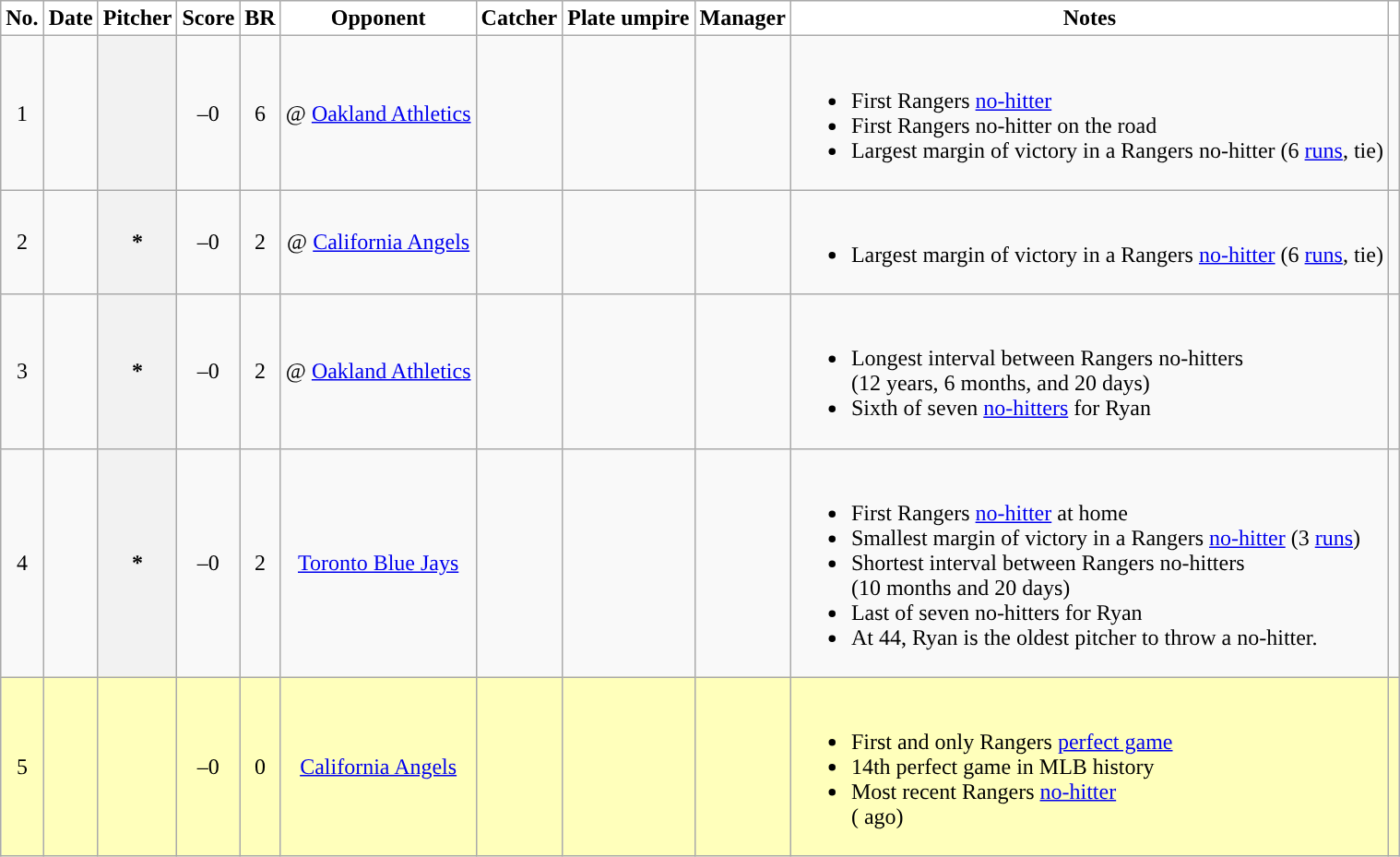<table class="wikitable sortable plainrowheaders" style="text-align:center">
<tr>
<th scope="col" style="background-color:#ffffff; border-top:#">No.</th>
<th scope="col" style="background-color:#ffffff; border-top:#">Date</th>
<th scope="col" style="background-color:#ffffff; border-top:#">Pitcher</th>
<th scope="col" style="background-color:#ffffff; border-top:#">Score</th>
<th scope="col" style="background-color:#ffffff; border-top:#">BR</th>
<th scope="col" style="background-color:#ffffff; border-top:#">Opponent</th>
<th scope="col" style="background-color:#ffffff; border-top:#">Catcher</th>
<th scope="col" style="background-color:#ffffff; border-top:#">Plate umpire</th>
<th scope="col" style="background-color:#ffffff; border-top:#">Manager</th>
<th scope="col" class="unsortable" style="background-color:#ffffff; border-top:#">Notes</th>
<th scope="col" class="unsortable" style="background-color:#ffffff; border-top:#"></th>
</tr>
<tr>
<td>1</td>
<td></td>
<th scope="row" style="text-align:center"></th>
<td>–0</td>
<td>6</td>
<td>@ <a href='#'>Oakland Athletics</a></td>
<td></td>
<td></td>
<td></td>
<td align="left"><br><ul><li>First Rangers <a href='#'>no-hitter</a></li><li>First Rangers no-hitter on the road</li><li>Largest margin of victory in a Rangers no-hitter (6 <a href='#'>runs</a>, tie)</li></ul></td>
<td></td>
</tr>
<tr>
<td>2</td>
<td></td>
<th scope="row" style="text-align:center">*</th>
<td>–0</td>
<td>2</td>
<td>@ <a href='#'>California Angels</a></td>
<td></td>
<td></td>
<td></td>
<td align="left"><br><ul><li>Largest margin of victory in a Rangers <a href='#'>no-hitter</a> (6 <a href='#'>runs</a>, tie)</li></ul></td>
<td></td>
</tr>
<tr>
<td>3</td>
<td></td>
<th scope="row" style="text-align:center">* </th>
<td>–0</td>
<td>2</td>
<td>@ <a href='#'>Oakland Athletics</a></td>
<td></td>
<td></td>
<td> </td>
<td align="left"><br><ul><li>Longest interval between Rangers no-hitters<br>(12 years, 6 months, and 20 days)</li><li>Sixth of seven <a href='#'>no-hitters</a> for Ryan</li></ul></td>
<td></td>
</tr>
<tr>
<td>4</td>
<td></td>
<th scope="row" style="text-align:center">* </th>
<td>–0</td>
<td>2</td>
<td><a href='#'>Toronto Blue Jays</a></td>
<td></td>
<td></td>
<td> </td>
<td align="left"><br><ul><li>First Rangers <a href='#'>no-hitter</a> at home</li><li>Smallest margin of victory in a Rangers <a href='#'>no-hitter</a> (3 <a href='#'>runs</a>)</li><li>Shortest interval between Rangers no-hitters<br>(10 months and 20 days)</li><li>Last of seven no-hitters for Ryan</li><li>At 44, Ryan is the oldest pitcher to throw a no-hitter.</li></ul></td>
<td></td>
</tr>
<tr bgcolor="ffffbb">
<td>5</td>
<td></td>
<th scope="row" style="text-align:center; background:#ffffbb"></th>
<td>–0</td>
<td>0</td>
<td><a href='#'>California Angels</a></td>
<td></td>
<td></td>
<td></td>
<td align="left"><br><ul><li>First and only Rangers <a href='#'>perfect game</a></li><li>14th perfect game in MLB history</li><li>Most recent Rangers <a href='#'>no-hitter</a><br>( ago)</li></ul></td>
<td></td>
</tr>
</table>
